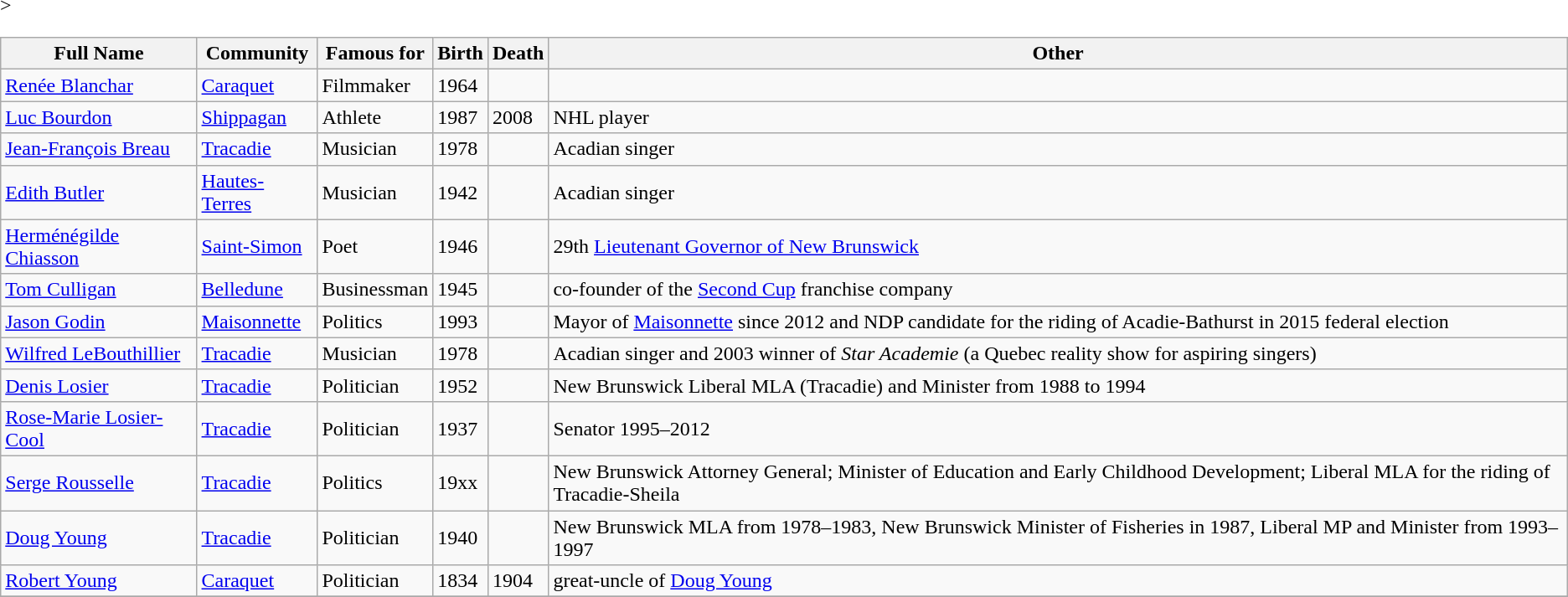<table class="wikitable sortable"<onlyinclude>>
<tr>
<th>Full Name</th>
<th>Community</th>
<th>Famous for</th>
<th>Birth</th>
<th>Death</th>
<th>Other</th>
</tr>
<tr>
<td><a href='#'>Renée Blanchar</a></td>
<td><a href='#'>Caraquet</a></td>
<td>Filmmaker</td>
<td>1964</td>
<td></td>
<td></td>
</tr>
<tr>
<td><a href='#'>Luc Bourdon</a></td>
<td><a href='#'>Shippagan</a></td>
<td>Athlete</td>
<td>1987</td>
<td>2008</td>
<td>NHL player</td>
</tr>
<tr>
<td><a href='#'>Jean-François Breau</a></td>
<td><a href='#'>Tracadie</a></td>
<td>Musician</td>
<td>1978</td>
<td></td>
<td>Acadian singer</td>
</tr>
<tr>
<td><a href='#'>Edith Butler</a></td>
<td><a href='#'>Hautes-Terres</a></td>
<td>Musician</td>
<td>1942</td>
<td></td>
<td>Acadian singer</td>
</tr>
<tr>
<td><a href='#'>Herménégilde Chiasson</a></td>
<td><a href='#'>Saint-Simon</a></td>
<td>Poet</td>
<td>1946</td>
<td></td>
<td>29th <a href='#'>Lieutenant Governor of New Brunswick</a></td>
</tr>
<tr>
<td><a href='#'>Tom Culligan</a></td>
<td><a href='#'>Belledune</a></td>
<td>Businessman</td>
<td>1945</td>
<td></td>
<td>co-founder of the <a href='#'>Second Cup</a> franchise company</td>
</tr>
<tr>
<td><a href='#'>Jason Godin</a></td>
<td><a href='#'>Maisonnette</a></td>
<td>Politics</td>
<td>1993</td>
<td></td>
<td>Mayor of <a href='#'>Maisonnette</a> since 2012 and NDP candidate for the riding of Acadie-Bathurst in 2015 federal election</td>
</tr>
<tr>
<td><a href='#'>Wilfred LeBouthillier</a></td>
<td><a href='#'>Tracadie</a></td>
<td>Musician</td>
<td>1978</td>
<td></td>
<td>Acadian singer and 2003 winner of <em>Star Academie</em> (a Quebec reality show for aspiring singers)</td>
</tr>
<tr>
<td><a href='#'>Denis Losier</a></td>
<td><a href='#'>Tracadie</a></td>
<td>Politician</td>
<td>1952</td>
<td></td>
<td>New Brunswick Liberal MLA (Tracadie) and Minister from 1988 to 1994</td>
</tr>
<tr>
<td><a href='#'>Rose-Marie Losier-Cool</a></td>
<td><a href='#'>Tracadie</a></td>
<td>Politician</td>
<td>1937</td>
<td></td>
<td>Senator 1995–2012</td>
</tr>
<tr>
<td><a href='#'>Serge Rousselle</a></td>
<td><a href='#'>Tracadie</a></td>
<td>Politics</td>
<td>19xx</td>
<td></td>
<td>New Brunswick Attorney General; Minister of Education and Early Childhood Development; Liberal MLA for the riding of Tracadie-Sheila</td>
</tr>
<tr>
<td><a href='#'>Doug Young</a></td>
<td><a href='#'>Tracadie</a></td>
<td>Politician</td>
<td>1940</td>
<td></td>
<td>New Brunswick MLA from 1978–1983, New Brunswick Minister of Fisheries in 1987, Liberal MP and Minister from 1993–1997</td>
</tr>
<tr>
<td><a href='#'>Robert Young</a></td>
<td><a href='#'>Caraquet</a></td>
<td>Politician</td>
<td>1834</td>
<td>1904</td>
<td>great-uncle of <a href='#'>Doug Young</a></td>
</tr>
<tr>
</tr>
</table>
